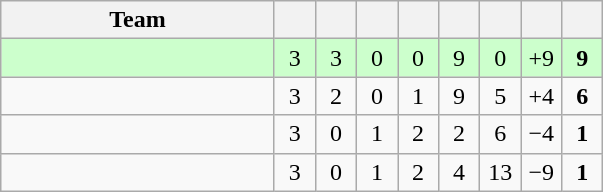<table class="wikitable" style="text-align: center;">
<tr>
<th width="175">Team</th>
<th width="20"></th>
<th width="20"></th>
<th width="20"></th>
<th width="20"></th>
<th width="20"></th>
<th width="20"></th>
<th width="20"></th>
<th width="20"></th>
</tr>
<tr bgcolor=ccffcc>
<td align=left></td>
<td>3</td>
<td>3</td>
<td>0</td>
<td>0</td>
<td>9</td>
<td>0</td>
<td>+9</td>
<td><strong>9</strong></td>
</tr>
<tr>
<td align=left><em></em></td>
<td>3</td>
<td>2</td>
<td>0</td>
<td>1</td>
<td>9</td>
<td>5</td>
<td>+4</td>
<td><strong>6</strong></td>
</tr>
<tr>
<td align=left></td>
<td>3</td>
<td>0</td>
<td>1</td>
<td>2</td>
<td>2</td>
<td>6</td>
<td>−4</td>
<td><strong>1</strong></td>
</tr>
<tr>
<td align=left></td>
<td>3</td>
<td>0</td>
<td>1</td>
<td>2</td>
<td>4</td>
<td>13</td>
<td>−9</td>
<td><strong>1</strong></td>
</tr>
</table>
